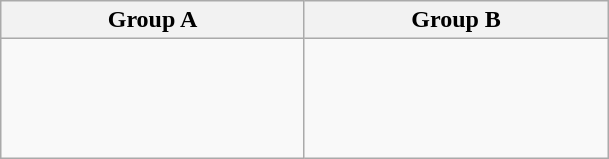<table class="wikitable">
<tr>
<th width=195px>Group A</th>
<th width=195px>Group B</th>
</tr>
<tr>
<td valign=top><br><br>
<br>
<br>
</td>
<td valign=top><br><br>
<br>
<br>
</td>
</tr>
</table>
